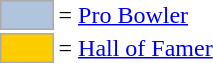<table>
<tr>
<td style="background-color:lightsteelblue; border:1px solid #aaaaaa; width:2em;"></td>
<td>= <a href='#'>Pro Bowler</a></td>
</tr>
<tr>
<td style="background-color:#FFCC00; border:1px solid #aaaaaa; width:2em;"></td>
<td>= <a href='#'>Hall of Famer</a></td>
</tr>
</table>
